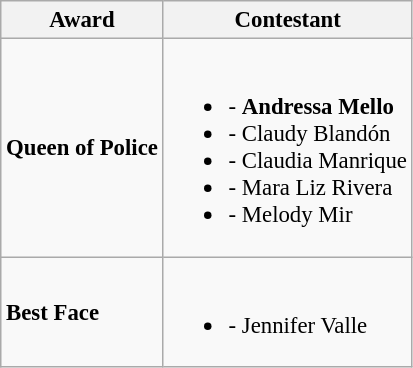<table class="wikitable" style="font-size:95%;">
<tr>
<th>Award</th>
<th>Contestant</th>
</tr>
<tr>
<td><strong>Queen of Police</strong></td>
<td><br><ul><li><strong></strong> - <strong>Andressa Mello</strong></li><li><strong></strong> - Claudy Blandón</li><li><strong></strong> - Claudia Manrique</li><li><strong></strong> - Mara Liz Rivera</li><li><strong></strong> - Melody Mir</li></ul></td>
</tr>
<tr>
<td><strong>Best Face</strong></td>
<td><br><ul><li><strong></strong> - Jennifer Valle</li></ul></td>
</tr>
</table>
